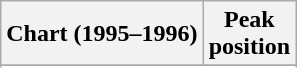<table class="wikitable sortable plainrowheaders" style="text-align:center">
<tr>
<th scope="col">Chart (1995–1996)</th>
<th scope="col">Peak<br> position</th>
</tr>
<tr>
</tr>
<tr>
</tr>
</table>
